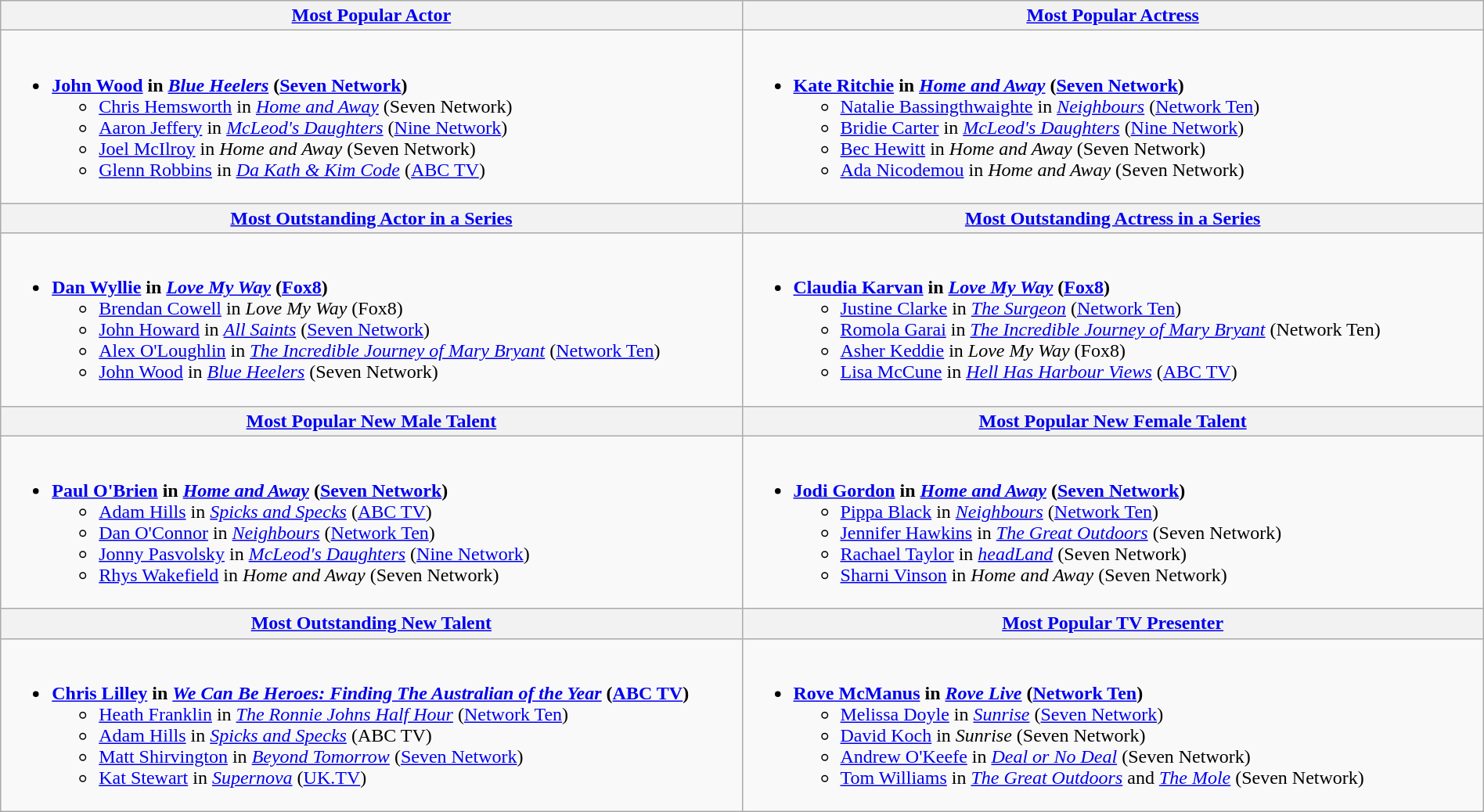<table class=wikitable width="100%">
<tr>
<th width="25%"><a href='#'>Most Popular Actor</a></th>
<th width="25%"><a href='#'>Most Popular Actress</a></th>
</tr>
<tr>
<td valign="top"><br><ul><li><strong><a href='#'>John Wood</a> in <em><a href='#'>Blue Heelers</a></em> (<a href='#'>Seven Network</a>)</strong><ul><li><a href='#'>Chris Hemsworth</a> in <em><a href='#'>Home and Away</a></em> (Seven Network)</li><li><a href='#'>Aaron Jeffery</a> in <em><a href='#'>McLeod's Daughters</a></em> (<a href='#'>Nine Network</a>)</li><li><a href='#'>Joel McIlroy</a> in <em>Home and Away</em> (Seven Network)</li><li><a href='#'>Glenn Robbins</a> in <em><a href='#'>Da Kath & Kim Code</a></em> (<a href='#'>ABC TV</a>)</li></ul></li></ul></td>
<td valign="top"><br><ul><li><strong><a href='#'>Kate Ritchie</a> in <em><a href='#'>Home and Away</a></em> (<a href='#'>Seven Network</a>)</strong><ul><li><a href='#'>Natalie Bassingthwaighte</a> in <em><a href='#'>Neighbours</a></em> (<a href='#'>Network Ten</a>)</li><li><a href='#'>Bridie Carter</a> in <em><a href='#'>McLeod's Daughters</a></em> (<a href='#'>Nine Network</a>)</li><li><a href='#'>Bec Hewitt</a> in <em>Home and Away</em> (Seven Network)</li><li><a href='#'>Ada Nicodemou</a> in <em>Home and Away</em> (Seven Network)</li></ul></li></ul></td>
</tr>
<tr>
<th width="50%"><a href='#'>Most Outstanding Actor in a Series</a></th>
<th width="50%"><a href='#'>Most Outstanding Actress in a Series</a></th>
</tr>
<tr>
<td valign="top"><br><ul><li><strong><a href='#'>Dan Wyllie</a> in <em><a href='#'>Love My Way</a></em> (<a href='#'>Fox8</a>)</strong><ul><li><a href='#'>Brendan Cowell</a> in <em>Love My Way</em> (Fox8)</li><li><a href='#'>John Howard</a> in <em><a href='#'>All Saints</a></em> (<a href='#'>Seven Network</a>)</li><li><a href='#'>Alex O'Loughlin</a> in <em><a href='#'>The Incredible Journey of Mary Bryant</a></em> (<a href='#'>Network Ten</a>)</li><li><a href='#'>John Wood</a> in <em><a href='#'>Blue Heelers</a></em> (Seven Network)</li></ul></li></ul></td>
<td valign="top"><br><ul><li><strong><a href='#'>Claudia Karvan</a> in <em><a href='#'>Love My Way</a></em> (<a href='#'>Fox8</a>)</strong><ul><li><a href='#'>Justine Clarke</a> in <em><a href='#'>The Surgeon</a></em> (<a href='#'>Network Ten</a>)</li><li><a href='#'>Romola Garai</a> in <em><a href='#'>The Incredible Journey of Mary Bryant</a></em> (Network Ten)</li><li><a href='#'>Asher Keddie</a> in <em>Love My Way</em> (Fox8)</li><li><a href='#'>Lisa McCune</a> in <em><a href='#'>Hell Has Harbour Views</a></em> (<a href='#'>ABC TV</a>)</li></ul></li></ul></td>
</tr>
<tr>
<th width="50%"><a href='#'>Most Popular New Male Talent</a></th>
<th width="50%"><a href='#'>Most Popular New Female Talent</a></th>
</tr>
<tr>
<td valign="top"><br><ul><li><strong><a href='#'>Paul O'Brien</a> in <em><a href='#'>Home and Away</a></em> (<a href='#'>Seven Network</a>)</strong><ul><li><a href='#'>Adam Hills</a> in <em><a href='#'>Spicks and Specks</a></em> (<a href='#'>ABC TV</a>)</li><li><a href='#'>Dan O'Connor</a> in <em><a href='#'>Neighbours</a></em> (<a href='#'>Network Ten</a>)</li><li><a href='#'>Jonny Pasvolsky</a> in <em><a href='#'>McLeod's Daughters</a></em> (<a href='#'>Nine Network</a>)</li><li><a href='#'>Rhys Wakefield</a> in <em>Home and Away</em> (Seven Network)</li></ul></li></ul></td>
<td valign="top"><br><ul><li><strong><a href='#'>Jodi Gordon</a> in <em><a href='#'>Home and Away</a></em> (<a href='#'>Seven Network</a>)</strong><ul><li><a href='#'>Pippa Black</a> in <em><a href='#'>Neighbours</a></em> (<a href='#'>Network Ten</a>)</li><li><a href='#'>Jennifer Hawkins</a> in <em><a href='#'>The Great Outdoors</a></em> (Seven Network)</li><li><a href='#'>Rachael Taylor</a> in <em><a href='#'>headLand</a></em> (Seven Network)</li><li><a href='#'>Sharni Vinson</a> in <em>Home and Away</em> (Seven Network)</li></ul></li></ul></td>
</tr>
<tr>
<th width="50%"><a href='#'>Most Outstanding New Talent</a></th>
<th width="50%"><a href='#'>Most Popular TV Presenter</a></th>
</tr>
<tr>
<td valign="top"><br><ul><li><strong><a href='#'>Chris Lilley</a> in <em><a href='#'>We Can Be Heroes: Finding The Australian of the Year</a></em> (<a href='#'>ABC TV</a>)</strong><ul><li><a href='#'>Heath Franklin</a> in <em><a href='#'>The Ronnie Johns Half Hour</a></em> (<a href='#'>Network Ten</a>)</li><li><a href='#'>Adam Hills</a> in <em><a href='#'>Spicks and Specks</a></em> (ABC TV)</li><li><a href='#'>Matt Shirvington</a> in <em><a href='#'>Beyond Tomorrow</a></em> (<a href='#'>Seven Network</a>)</li><li><a href='#'>Kat Stewart</a> in <em><a href='#'>Supernova</a></em> (<a href='#'>UK.TV</a>)</li></ul></li></ul></td>
<td valign="top"><br><ul><li><strong><a href='#'>Rove McManus</a> in <em><a href='#'>Rove Live</a></em> (<a href='#'>Network Ten</a>)</strong><ul><li><a href='#'>Melissa Doyle</a> in <em><a href='#'>Sunrise</a></em> (<a href='#'>Seven Network</a>)</li><li><a href='#'>David Koch</a> in <em>Sunrise</em> (Seven Network)</li><li><a href='#'>Andrew O'Keefe</a> in <em><a href='#'>Deal or No Deal</a></em> (Seven Network)</li><li><a href='#'>Tom Williams</a> in <em><a href='#'>The Great Outdoors</a></em> and <em><a href='#'>The Mole</a></em> (Seven Network)</li></ul></li></ul></td>
</tr>
</table>
